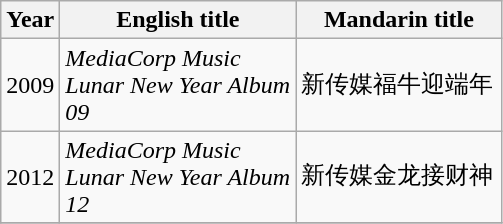<table class="wikitable sortable">
<tr>
<th width="30px">Year</th>
<th width="150px">English title</th>
<th width="130px">Mandarin title</th>
</tr>
<tr>
<td>2009</td>
<td><em>MediaCorp Music Lunar New Year Album 09</em></td>
<td>新传媒福牛迎端年</td>
</tr>
<tr>
<td>2012</td>
<td><em>MediaCorp Music Lunar New Year Album 12</em></td>
<td>新传媒金龙接财神</td>
</tr>
<tr>
</tr>
</table>
